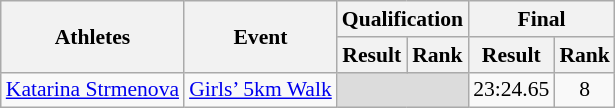<table class="wikitable" style="font-size:90%;">
<tr>
<th rowspan=2>Athletes</th>
<th rowspan=2>Event</th>
<th colspan=2>Qualification</th>
<th colspan=2>Final</th>
</tr>
<tr>
<th>Result</th>
<th>Rank</th>
<th>Result</th>
<th>Rank</th>
</tr>
<tr>
<td><a href='#'>Katarina Strmenova</a></td>
<td><a href='#'>Girls’ 5km Walk</a></td>
<td colspan="2" style="background:#dcdcdc;"></td>
<td align=center>23:24.65</td>
<td align=center>8</td>
</tr>
</table>
